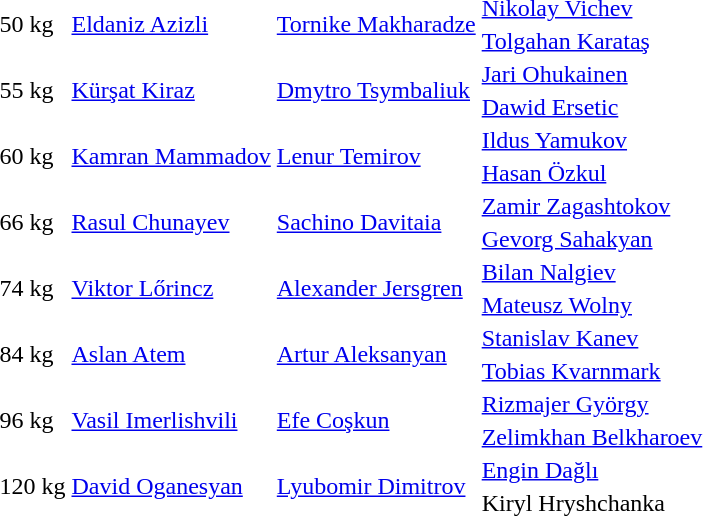<table>
<tr>
<td rowspan=2>50 kg</td>
<td rowspan=2> <a href='#'>Eldaniz Azizli</a></td>
<td rowspan=2> <a href='#'>Tornike Makharadze</a></td>
<td> <a href='#'>Nikolay Vichev</a></td>
</tr>
<tr>
<td> <a href='#'>Tolgahan Karataş</a></td>
</tr>
<tr>
<td rowspan=2>55 kg</td>
<td rowspan=2> <a href='#'>Kürşat Kiraz</a></td>
<td rowspan=2> <a href='#'>Dmytro Tsymbaliuk</a></td>
<td> <a href='#'>Jari Ohukainen</a></td>
</tr>
<tr>
<td> <a href='#'>Dawid Ersetic</a></td>
</tr>
<tr>
<td rowspan=2>60 kg</td>
<td rowspan=2> <a href='#'>Kamran Mammadov</a></td>
<td rowspan=2> <a href='#'>Lenur Temirov</a></td>
<td> <a href='#'>Ildus Yamukov</a></td>
</tr>
<tr>
<td> <a href='#'>Hasan Özkul</a></td>
</tr>
<tr>
<td rowspan=2>66 kg</td>
<td rowspan=2> <a href='#'>Rasul Chunayev</a></td>
<td rowspan=2> <a href='#'>Sachino Davitaia</a></td>
<td> <a href='#'>Zamir Zagashtokov</a></td>
</tr>
<tr>
<td> <a href='#'>Gevorg Sahakyan</a></td>
</tr>
<tr>
<td rowspan=2>74 kg</td>
<td rowspan=2> <a href='#'>Viktor Lőrincz</a></td>
<td rowspan=2> <a href='#'>Alexander Jersgren</a></td>
<td> <a href='#'>Bilan Nalgiev</a></td>
</tr>
<tr>
<td> <a href='#'>Mateusz Wolny</a></td>
</tr>
<tr>
<td rowspan=2>84 kg</td>
<td rowspan=2> <a href='#'>Aslan Atem</a></td>
<td rowspan=2> <a href='#'>Artur Aleksanyan</a></td>
<td> <a href='#'>Stanislav Kanev</a></td>
</tr>
<tr>
<td> <a href='#'>Tobias Kvarnmark</a></td>
</tr>
<tr>
<td rowspan=2>96 kg</td>
<td rowspan=2> <a href='#'>Vasil Imerlishvili</a></td>
<td rowspan=2> <a href='#'>Efe Coşkun</a></td>
<td> <a href='#'>Rizmajer György</a></td>
</tr>
<tr>
<td> <a href='#'>Zelimkhan Belkharoev</a></td>
</tr>
<tr>
<td rowspan=2>120 kg</td>
<td rowspan=2> <a href='#'>David Oganesyan</a></td>
<td rowspan=2> <a href='#'>Lyubomir Dimitrov</a></td>
<td> <a href='#'>Engin Dağlı</a></td>
</tr>
<tr>
<td> Kiryl Hryshchanka</td>
</tr>
</table>
